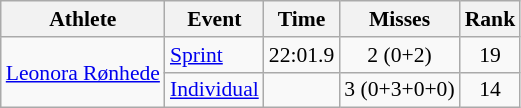<table class="wikitable" style="font-size:90%">
<tr>
<th>Athlete</th>
<th>Event</th>
<th>Time</th>
<th>Misses</th>
<th>Rank</th>
</tr>
<tr align=center>
<td align=left rowspan=2><a href='#'>Leonora Rønhede</a></td>
<td align=left><a href='#'>Sprint</a></td>
<td>22:01.9</td>
<td>2 (0+2)</td>
<td>19</td>
</tr>
<tr align=center>
<td align=left><a href='#'>Individual</a></td>
<td></td>
<td>3 (0+3+0+0)</td>
<td>14</td>
</tr>
</table>
